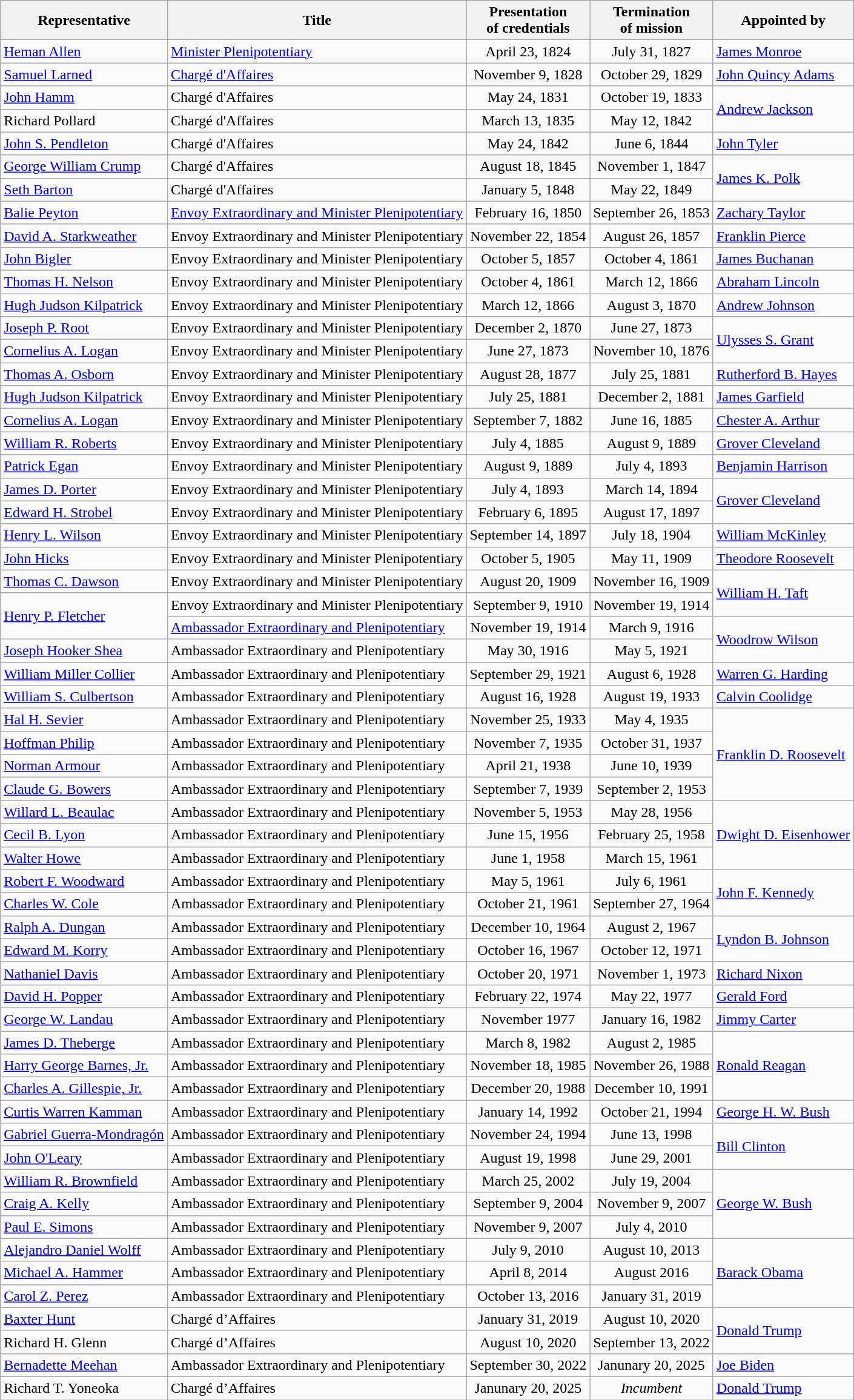<table class=wikitable>
<tr>
<th>Representative</th>
<th>Title</th>
<th>Presentation<br>of credentials</th>
<th>Termination<br>of mission</th>
<th>Appointed by</th>
</tr>
<tr>
<td><a href='#'>Heman Allen</a></td>
<td><a href='#'>Minister Plenipotentiary</a></td>
<td align="center">April 23, 1824</td>
<td align="center">July 31, 1827</td>
<td><a href='#'>James Monroe</a></td>
</tr>
<tr>
<td><a href='#'>Samuel Larned</a></td>
<td><a href='#'>Chargé d'Affaires</a></td>
<td align="center">November 9, 1828</td>
<td align="center">October 29, 1829</td>
<td><a href='#'>John Quincy Adams</a></td>
</tr>
<tr>
<td><a href='#'>John Hamm</a></td>
<td>Chargé d'Affaires</td>
<td align="center">May 24, 1831</td>
<td align="center">October 19, 1833</td>
<td rowspan=2><a href='#'>Andrew Jackson</a></td>
</tr>
<tr>
<td>Richard Pollard</td>
<td>Chargé d'Affaires</td>
<td align="center">March 13, 1835</td>
<td align="center">May 12, 1842</td>
</tr>
<tr>
<td><a href='#'>John S. Pendleton</a></td>
<td>Chargé d'Affaires</td>
<td align="center">May 24, 1842</td>
<td align="center">June 6, 1844</td>
<td><a href='#'>John Tyler</a></td>
</tr>
<tr>
<td><a href='#'>George William Crump</a></td>
<td>Chargé d'Affaires</td>
<td align="center">August 18, 1845</td>
<td align="center">November 1, 1847</td>
<td rowspan=2><a href='#'>James K. Polk</a></td>
</tr>
<tr>
<td><a href='#'>Seth Barton</a></td>
<td>Chargé d'Affaires</td>
<td align="center">January 5, 1848</td>
<td align="center">May 22, 1849</td>
</tr>
<tr>
<td><a href='#'>Balie Peyton</a></td>
<td><a href='#'>Envoy Extraordinary and Minister Plenipotentiary</a></td>
<td align="center">February 16, 1850</td>
<td align="center">September 26, 1853</td>
<td><a href='#'>Zachary Taylor</a></td>
</tr>
<tr>
<td><a href='#'>David A. Starkweather</a></td>
<td>Envoy Extraordinary and Minister Plenipotentiary</td>
<td align="center">November 22, 1854</td>
<td align="center">August 26, 1857</td>
<td><a href='#'>Franklin Pierce</a></td>
</tr>
<tr>
<td><a href='#'>John Bigler</a></td>
<td>Envoy Extraordinary and Minister Plenipotentiary</td>
<td align="center">October 5, 1857</td>
<td align="center">October 4, 1861</td>
<td><a href='#'>James Buchanan</a></td>
</tr>
<tr>
<td><a href='#'>Thomas H. Nelson</a></td>
<td>Envoy Extraordinary and Minister Plenipotentiary</td>
<td align="center">October 4, 1861</td>
<td align="center">March 12, 1866</td>
<td><a href='#'>Abraham Lincoln</a></td>
</tr>
<tr>
<td><a href='#'>Hugh Judson Kilpatrick</a></td>
<td>Envoy Extraordinary and Minister Plenipotentiary</td>
<td align="center">March 12, 1866</td>
<td align="center">August 3, 1870</td>
<td><a href='#'>Andrew Johnson</a></td>
</tr>
<tr>
<td><a href='#'>Joseph P. Root</a></td>
<td>Envoy Extraordinary and Minister Plenipotentiary</td>
<td align="center">December 2, 1870</td>
<td align="center">June 27, 1873</td>
<td rowspan=2><a href='#'>Ulysses S. Grant</a></td>
</tr>
<tr>
<td><a href='#'>Cornelius A. Logan</a></td>
<td>Envoy Extraordinary and Minister Plenipotentiary</td>
<td align="center">June 27, 1873</td>
<td align="center">November 10, 1876</td>
</tr>
<tr>
<td><a href='#'>Thomas A. Osborn</a></td>
<td>Envoy Extraordinary and Minister Plenipotentiary</td>
<td align="center">August 28, 1877</td>
<td align="center">July 25, 1881</td>
<td><a href='#'>Rutherford B. Hayes</a></td>
</tr>
<tr>
<td><a href='#'>Hugh Judson Kilpatrick</a></td>
<td>Envoy Extraordinary and Minister Plenipotentiary</td>
<td align="center">July 25, 1881</td>
<td align="center">December 2, 1881</td>
<td><a href='#'>James Garfield</a></td>
</tr>
<tr>
<td><a href='#'>Cornelius A. Logan</a></td>
<td>Envoy Extraordinary and Minister Plenipotentiary</td>
<td align="center">September 7, 1882</td>
<td align="center">June 16, 1885</td>
<td><a href='#'>Chester A. Arthur</a></td>
</tr>
<tr>
<td><a href='#'>William R. Roberts</a></td>
<td>Envoy Extraordinary and Minister Plenipotentiary</td>
<td align="center">July 4, 1885</td>
<td align="center">August 9, 1889</td>
<td><a href='#'>Grover Cleveland</a></td>
</tr>
<tr>
<td><a href='#'>Patrick Egan</a></td>
<td>Envoy Extraordinary and Minister Plenipotentiary</td>
<td align="center">August 9, 1889</td>
<td align="center">July 4, 1893</td>
<td><a href='#'>Benjamin Harrison</a></td>
</tr>
<tr>
<td><a href='#'>James D. Porter</a></td>
<td>Envoy Extraordinary and Minister Plenipotentiary</td>
<td align="center">July 4, 1893</td>
<td align="center">March 14, 1894</td>
<td rowspan=2><a href='#'>Grover Cleveland</a></td>
</tr>
<tr>
<td><a href='#'>Edward H. Strobel</a></td>
<td>Envoy Extraordinary and Minister Plenipotentiary</td>
<td align="center">February 6, 1895</td>
<td align="center">August 17, 1897</td>
</tr>
<tr>
<td><a href='#'>Henry L. Wilson</a></td>
<td>Envoy Extraordinary and Minister Plenipotentiary</td>
<td align="center">September 14, 1897</td>
<td align="center">July 18, 1904</td>
<td><a href='#'>William McKinley</a></td>
</tr>
<tr>
<td><a href='#'>John Hicks</a></td>
<td>Envoy Extraordinary and Minister Plenipotentiary</td>
<td align="center">October 5, 1905</td>
<td align="center">May 11, 1909</td>
<td><a href='#'>Theodore Roosevelt</a></td>
</tr>
<tr>
<td><a href='#'>Thomas C. Dawson</a></td>
<td>Envoy Extraordinary and Minister Plenipotentiary</td>
<td align="center">August 20, 1909</td>
<td align="center">November 16, 1909</td>
<td rowspan=2><a href='#'>William H. Taft</a></td>
</tr>
<tr>
<td rowspan=2><a href='#'>Henry P. Fletcher</a></td>
<td>Envoy Extraordinary and Minister Plenipotentiary</td>
<td align="center">September 9, 1910</td>
<td align="center">November 19, 1914</td>
</tr>
<tr>
<td><a href='#'>Ambassador Extraordinary and Plenipotentiary</a></td>
<td align="center">November 19, 1914</td>
<td align="center">March 9, 1916</td>
<td rowspan=2><a href='#'>Woodrow Wilson</a></td>
</tr>
<tr>
<td><a href='#'>Joseph Hooker Shea</a></td>
<td>Ambassador Extraordinary and Plenipotentiary</td>
<td align="center">May 30, 1916</td>
<td align="center">May 5, 1921</td>
</tr>
<tr>
<td><a href='#'>William Miller Collier</a></td>
<td>Ambassador Extraordinary and Plenipotentiary</td>
<td align="center">September 29, 1921</td>
<td align="center">August 6, 1928</td>
<td><a href='#'>Warren G. Harding</a></td>
</tr>
<tr>
<td><a href='#'>William S. Culbertson</a></td>
<td>Ambassador Extraordinary and Plenipotentiary</td>
<td align="center">August 16, 1928</td>
<td align="center">August 19, 1933</td>
<td><a href='#'>Calvin Coolidge</a></td>
</tr>
<tr>
<td><a href='#'>Hal H. Sevier</a></td>
<td>Ambassador Extraordinary and Plenipotentiary</td>
<td align="center">November 25, 1933</td>
<td align="center">May 4, 1935</td>
<td rowspan=4><a href='#'>Franklin D. Roosevelt</a></td>
</tr>
<tr>
<td><a href='#'>Hoffman Philip</a></td>
<td>Ambassador Extraordinary and Plenipotentiary</td>
<td align="center">November 7, 1935</td>
<td align="center">October 31, 1937</td>
</tr>
<tr>
<td><a href='#'>Norman Armour</a></td>
<td>Ambassador Extraordinary and Plenipotentiary</td>
<td align="center">April 21, 1938</td>
<td align="center">June 10, 1939</td>
</tr>
<tr>
<td><a href='#'>Claude G. Bowers</a></td>
<td>Ambassador Extraordinary and Plenipotentiary</td>
<td align="center">September 7, 1939</td>
<td align="center">September 2, 1953</td>
</tr>
<tr>
<td><a href='#'>Willard L. Beaulac</a></td>
<td>Ambassador Extraordinary and Plenipotentiary</td>
<td align="center">November 5, 1953</td>
<td align="center">May 28, 1956</td>
<td rowspan=3><a href='#'>Dwight D. Eisenhower</a></td>
</tr>
<tr>
<td><a href='#'>Cecil B. Lyon</a></td>
<td>Ambassador Extraordinary and Plenipotentiary</td>
<td align="center">June 15, 1956</td>
<td align="center">February 25, 1958</td>
</tr>
<tr>
<td><a href='#'>Walter Howe</a></td>
<td>Ambassador Extraordinary and Plenipotentiary</td>
<td align="center">June 1, 1958</td>
<td align="center">March 15, 1961</td>
</tr>
<tr>
<td><a href='#'>Robert F. Woodward</a></td>
<td>Ambassador Extraordinary and Plenipotentiary</td>
<td align="center">May 5, 1961</td>
<td align="center">July 6, 1961</td>
<td rowspan=2><a href='#'>John F. Kennedy</a></td>
</tr>
<tr>
<td><a href='#'>Charles W. Cole</a></td>
<td>Ambassador Extraordinary and Plenipotentiary</td>
<td align="center">October 21, 1961</td>
<td align="center">September 27, 1964</td>
</tr>
<tr>
<td><a href='#'>Ralph A. Dungan</a></td>
<td>Ambassador Extraordinary and Plenipotentiary</td>
<td align="center">December 10, 1964</td>
<td align="center">August 2, 1967</td>
<td rowspan=2><a href='#'>Lyndon B. Johnson</a></td>
</tr>
<tr>
<td><a href='#'>Edward M. Korry</a></td>
<td>Ambassador Extraordinary and Plenipotentiary</td>
<td align="center">October 16, 1967</td>
<td align="center">October 12, 1971</td>
</tr>
<tr>
<td><a href='#'>Nathaniel Davis</a></td>
<td>Ambassador Extraordinary and Plenipotentiary</td>
<td align="center">October 20, 1971</td>
<td align="center">November 1, 1973</td>
<td><a href='#'>Richard Nixon</a></td>
</tr>
<tr>
<td><a href='#'>David H. Popper</a></td>
<td>Ambassador Extraordinary and Plenipotentiary</td>
<td align="center">February 22, 1974</td>
<td align="center">May 22, 1977</td>
<td><a href='#'>Gerald Ford</a></td>
</tr>
<tr>
<td><a href='#'>George W. Landau</a></td>
<td>Ambassador Extraordinary and Plenipotentiary</td>
<td align="center">November 1977</td>
<td align="center">January 16, 1982</td>
<td><a href='#'>Jimmy Carter</a></td>
</tr>
<tr>
<td><a href='#'>James D. Theberge</a></td>
<td>Ambassador Extraordinary and Plenipotentiary</td>
<td align="center">March 8, 1982</td>
<td align="center">August 2, 1985</td>
<td rowspan=3><a href='#'>Ronald Reagan</a></td>
</tr>
<tr>
<td><a href='#'>Harry George Barnes, Jr.</a></td>
<td>Ambassador Extraordinary and Plenipotentiary</td>
<td align="center">November 18, 1985</td>
<td align="center">November 26, 1988</td>
</tr>
<tr>
<td><a href='#'>Charles A. Gillespie, Jr.</a></td>
<td>Ambassador Extraordinary and Plenipotentiary</td>
<td align="center">December 20, 1988</td>
<td align="center">December 10, 1991</td>
</tr>
<tr>
<td><a href='#'>Curtis Warren Kamman</a></td>
<td>Ambassador Extraordinary and Plenipotentiary</td>
<td align="center">January 14, 1992</td>
<td align="center">October 21, 1994</td>
<td><a href='#'>George H. W. Bush</a></td>
</tr>
<tr>
<td><a href='#'>Gabriel Guerra-Mondragón</a></td>
<td>Ambassador Extraordinary and Plenipotentiary</td>
<td align="center">November 24, 1994</td>
<td align="center">June 13, 1998</td>
<td rowspan=2><a href='#'>Bill Clinton</a></td>
</tr>
<tr>
<td><a href='#'>John O'Leary</a></td>
<td>Ambassador Extraordinary and Plenipotentiary</td>
<td align="center">August 19, 1998</td>
<td align="center">June 29, 2001</td>
</tr>
<tr>
<td><a href='#'>William R. Brownfield</a></td>
<td>Ambassador Extraordinary and Plenipotentiary</td>
<td align="center">March 25, 2002</td>
<td align="center">July 19, 2004</td>
<td rowspan=3><a href='#'>George W. Bush</a></td>
</tr>
<tr>
<td><a href='#'>Craig A. Kelly</a></td>
<td>Ambassador Extraordinary and Plenipotentiary</td>
<td align="center">September 9, 2004</td>
<td align="center">November 9, 2007</td>
</tr>
<tr>
<td><a href='#'>Paul E. Simons</a></td>
<td>Ambassador Extraordinary and Plenipotentiary</td>
<td align="center">November 9, 2007</td>
<td align="center">July 4, 2010</td>
</tr>
<tr>
<td><a href='#'>Alejandro Daniel Wolff</a></td>
<td>Ambassador Extraordinary and Plenipotentiary</td>
<td align="center">July 9, 2010</td>
<td align="center">August 10, 2013</td>
<td rowspan=3><a href='#'>Barack Obama</a></td>
</tr>
<tr>
<td><a href='#'>Michael A. Hammer</a></td>
<td>Ambassador Extraordinary and Plenipotentiary</td>
<td align="center">April 8, 2014</td>
<td align="center">August 2016</td>
</tr>
<tr>
<td><a href='#'>Carol Z. Perez</a></td>
<td>Ambassador Extraordinary and Plenipotentiary</td>
<td align="center">October 13, 2016</td>
<td align="center">January 31, 2019</td>
</tr>
<tr>
<td><a href='#'>Baxter Hunt</a></td>
<td>Chargé d’Affaires</td>
<td align="center">January 31, 2019</td>
<td align="center">August 10, 2020</td>
<td rowspan=2><a href='#'>Donald Trump</a></td>
</tr>
<tr>
<td>Richard H. Glenn</td>
<td>Chargé d’Affaires</td>
<td align="center">August 10, 2020</td>
<td align="center">September 13, 2022</td>
</tr>
<tr>
<td><a href='#'>Bernadette Meehan</a></td>
<td>Ambassador Extraordinary and Plenipotentiary</td>
<td align="center">September 30, 2022</td>
<td align="center">Janunary 20, 2025</td>
<td><a href='#'>Joe Biden</a></td>
</tr>
<tr>
<td>Richard T. Yoneoka</td>
<td>Chargé d’Affaires</td>
<td align="center">Janunary 20, 2025</td>
<td align="center"><em>Incumbent</em></td>
<td><a href='#'>Donald Trump</a></td>
</tr>
</table>
